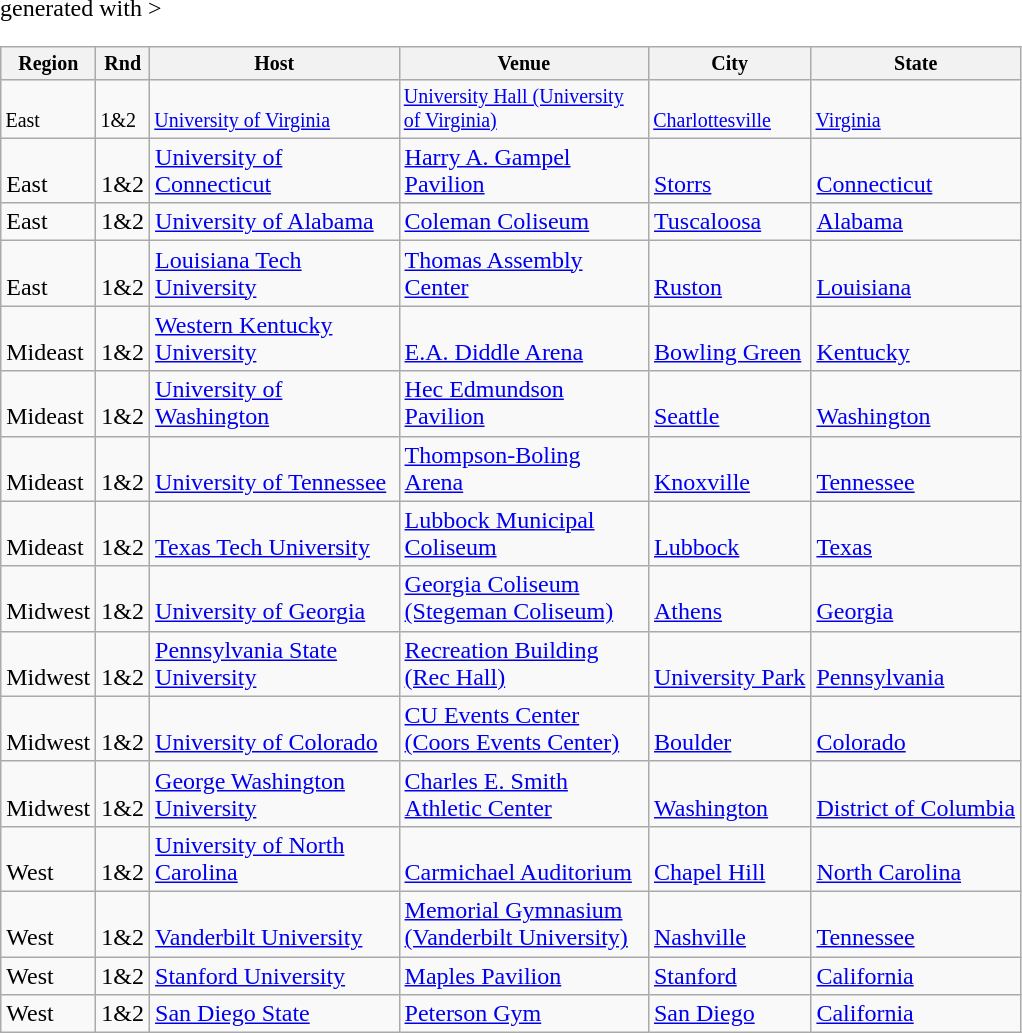<table class="wikitable sortable" <hiddentext>generated with  >
<tr style="font-size:10pt;font-weight:bold"  valign="bottom">
<th>Region</th>
<th>Rnd</th>
<th width="160">Host</th>
<th width="160">Venue</th>
<th>City</th>
<th>State</th>
</tr>
<tr style="font-size:10pt"  valign="bottom">
<td height="14">East</td>
<td>1&2</td>
<td><a href='#'>University of Virginia</a></td>
<td><a href='#'>University Hall (University of Virginia)</a></td>
<td><a href='#'>Charlottesville</a></td>
<td><a href='#'>Virginia</a></td>
</tr>
<tr valign="bottom">
<td height="14">East</td>
<td>1&2</td>
<td><a href='#'>University of Connecticut</a></td>
<td><a href='#'>Harry A. Gampel Pavilion</a></td>
<td><a href='#'>Storrs</a></td>
<td><a href='#'>Connecticut</a></td>
</tr>
<tr valign="bottom">
<td height="14">East</td>
<td>1&2</td>
<td><a href='#'>University of Alabama</a></td>
<td><a href='#'>Coleman Coliseum</a></td>
<td><a href='#'>Tuscaloosa</a></td>
<td><a href='#'>Alabama</a></td>
</tr>
<tr valign="bottom">
<td height="14">East</td>
<td>1&2</td>
<td><a href='#'>Louisiana Tech University</a></td>
<td><a href='#'>Thomas Assembly Center</a></td>
<td><a href='#'>Ruston</a></td>
<td><a href='#'>Louisiana</a></td>
</tr>
<tr valign="bottom">
<td height="14">Mideast</td>
<td>1&2</td>
<td><a href='#'>Western Kentucky University</a></td>
<td><a href='#'>E.A. Diddle Arena</a></td>
<td><a href='#'>Bowling Green</a></td>
<td><a href='#'>Kentucky</a></td>
</tr>
<tr valign="bottom">
<td height="14">Mideast</td>
<td>1&2</td>
<td><a href='#'>University of Washington</a></td>
<td><a href='#'>Hec Edmundson Pavilion</a></td>
<td><a href='#'>Seattle</a></td>
<td><a href='#'>Washington</a></td>
</tr>
<tr valign="bottom">
<td height="14">Mideast</td>
<td>1&2</td>
<td><a href='#'>University of Tennessee</a></td>
<td><a href='#'>Thompson-Boling Arena</a></td>
<td><a href='#'>Knoxville</a></td>
<td><a href='#'>Tennessee</a></td>
</tr>
<tr valign="bottom">
<td height="14">Mideast</td>
<td>1&2</td>
<td><a href='#'>Texas Tech University</a></td>
<td><a href='#'>Lubbock Municipal Coliseum</a></td>
<td><a href='#'>Lubbock</a></td>
<td><a href='#'>Texas</a></td>
</tr>
<tr valign="bottom">
<td height="14">Midwest</td>
<td>1&2</td>
<td><a href='#'>University of Georgia</a></td>
<td><a href='#'>Georgia Coliseum (Stegeman Coliseum)</a></td>
<td><a href='#'>Athens</a></td>
<td><a href='#'>Georgia</a></td>
</tr>
<tr valign="bottom">
<td height="14">Midwest</td>
<td>1&2</td>
<td><a href='#'>Pennsylvania State University</a></td>
<td><a href='#'>Recreation Building (Rec Hall)</a></td>
<td><a href='#'>University Park</a></td>
<td><a href='#'>Pennsylvania</a></td>
</tr>
<tr valign="bottom">
<td height="14">Midwest</td>
<td>1&2</td>
<td><a href='#'>University of Colorado</a></td>
<td><a href='#'>CU Events Center (Coors Events Center)</a></td>
<td><a href='#'>Boulder</a></td>
<td><a href='#'>Colorado</a></td>
</tr>
<tr valign="bottom">
<td height="14">Midwest</td>
<td>1&2</td>
<td><a href='#'>George Washington University</a></td>
<td><a href='#'>Charles E. Smith Athletic Center</a></td>
<td><a href='#'>Washington</a></td>
<td><a href='#'>District of Columbia</a></td>
</tr>
<tr valign="bottom">
<td height="14">West</td>
<td>1&2</td>
<td><a href='#'>University of North Carolina</a></td>
<td><a href='#'>Carmichael Auditorium</a></td>
<td><a href='#'>Chapel Hill</a></td>
<td><a href='#'>North Carolina</a></td>
</tr>
<tr valign="bottom">
<td height="14">West</td>
<td>1&2</td>
<td><a href='#'>Vanderbilt University</a></td>
<td><a href='#'>Memorial Gymnasium (Vanderbilt University)</a></td>
<td><a href='#'>Nashville</a></td>
<td><a href='#'>Tennessee</a></td>
</tr>
<tr valign="bottom">
<td height="14">West</td>
<td>1&2</td>
<td><a href='#'>Stanford University</a></td>
<td><a href='#'>Maples Pavilion</a></td>
<td><a href='#'>Stanford</a></td>
<td><a href='#'>California</a></td>
</tr>
<tr valign="bottom">
<td height="14">West</td>
<td>1&2</td>
<td><a href='#'>San Diego State</a></td>
<td><a href='#'>Peterson Gym</a></td>
<td><a href='#'>San Diego</a></td>
<td><a href='#'>California</a></td>
</tr>
</table>
